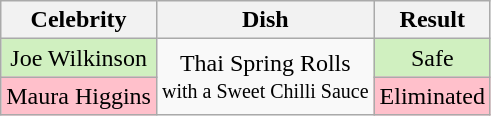<table class="wikitable" style="text-align:center;">
<tr>
<th>Celebrity</th>
<th>Dish</th>
<th>Result</th>
</tr>
<tr>
<td style="background:#d0f0c0;">Joe Wilkinson</td>
<td rowspan="2">Thai Spring Rolls<br><small>with a Sweet Chilli Sauce</small></td>
<td style="background:#d0f0c0;">Safe</td>
</tr>
<tr>
<td style="background:pink;">Maura Higgins</td>
<td style="background:pink;">Eliminated</td>
</tr>
</table>
